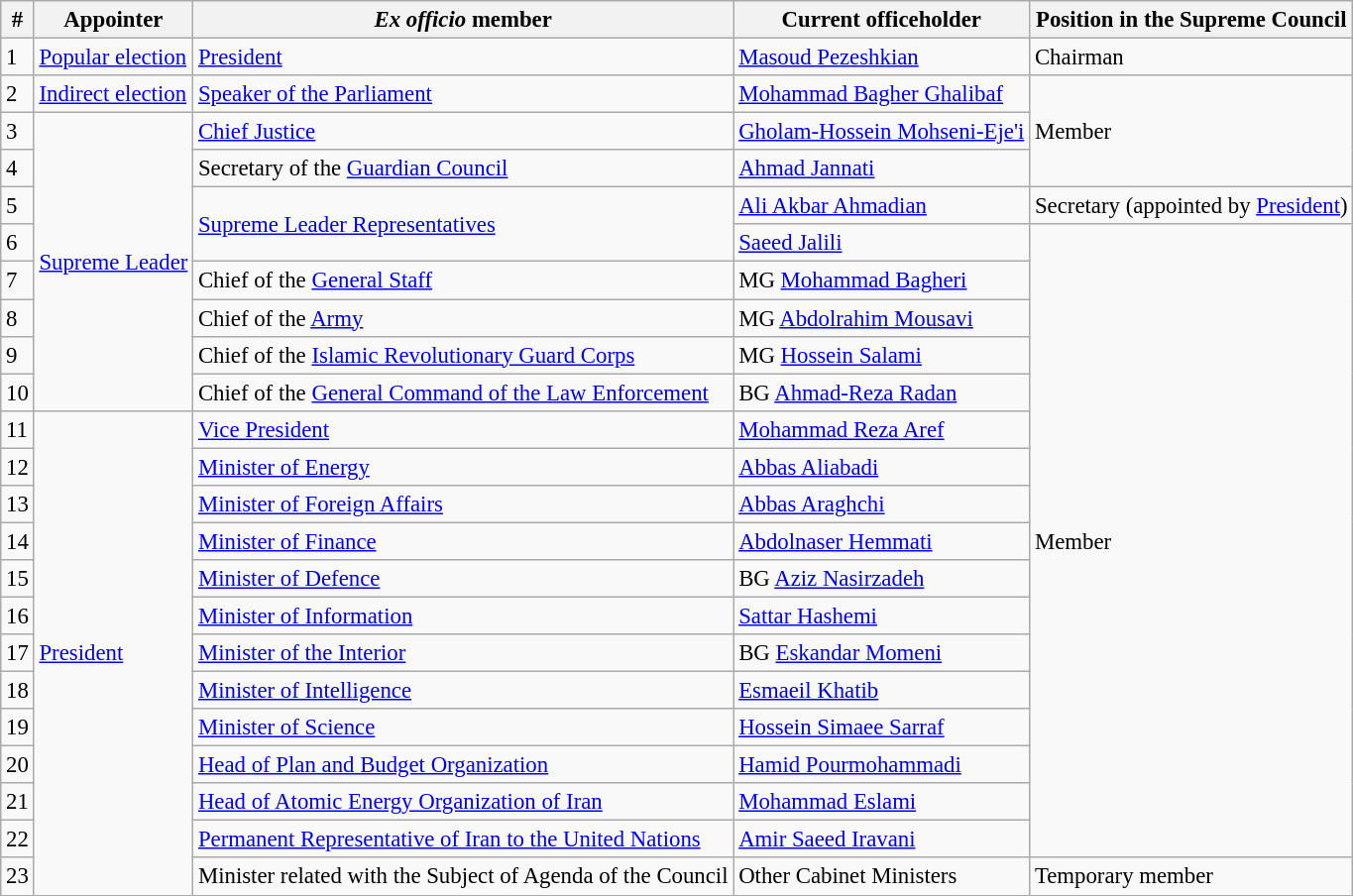<table class="wikitable" style="font-size: 95%;">
<tr>
<th>#</th>
<th>Appointer</th>
<th><em>Ex officio</em> member</th>
<th>Current officeholder</th>
<th>Position in the Supreme Council</th>
</tr>
<tr>
<td>1</td>
<td><a href='#'>Popular election</a></td>
<td><a href='#'>President</a></td>
<td><a href='#'>Masoud Pezeshkian</a></td>
<td>Chairman</td>
</tr>
<tr>
<td>2</td>
<td><a href='#'>Indirect election</a></td>
<td><a href='#'>Speaker of the Parliament</a></td>
<td><a href='#'>Mohammad Bagher Ghalibaf</a></td>
<td rowspan="3">Member</td>
</tr>
<tr>
<td>3</td>
<td rowspan="8"><a href='#'>Supreme Leader</a></td>
<td><a href='#'>Chief Justice</a></td>
<td><a href='#'>Gholam-Hossein Mohseni-Eje'i</a></td>
</tr>
<tr>
<td>4</td>
<td>Secretary of the <a href='#'>Guardian Council</a></td>
<td><a href='#'>Ahmad Jannati</a></td>
</tr>
<tr>
<td>5</td>
<td rowspan="2"><a href='#'>Supreme Leader Representatives</a></td>
<td><a href='#'>Ali Akbar Ahmadian</a></td>
<td>Secretary (appointed by <a href='#'>President</a>)</td>
</tr>
<tr>
<td>6</td>
<td><a href='#'>Saeed Jalili</a></td>
<td rowspan="17">Member</td>
</tr>
<tr>
<td>7</td>
<td>Chief of the <a href='#'>General Staff</a></td>
<td>MG <a href='#'>Mohammad Bagheri</a></td>
</tr>
<tr>
<td>8</td>
<td>Chief of the <a href='#'>Army</a></td>
<td>MG <a href='#'>Abdolrahim Mousavi</a></td>
</tr>
<tr>
<td>9</td>
<td>Chief of the <a href='#'>Islamic Revolutionary Guard Corps</a></td>
<td>MG <a href='#'>Hossein Salami</a></td>
</tr>
<tr>
<td>10</td>
<td>Chief of the <a href='#'>General Command of the Law Enforcement</a></td>
<td>BG <a href='#'>Ahmad-Reza Radan</a></td>
</tr>
<tr>
<td>11</td>
<td rowspan="13"><a href='#'>President</a></td>
<td><a href='#'>Vice President</a></td>
<td><a href='#'>Mohammad Reza Aref</a></td>
</tr>
<tr>
<td>12</td>
<td><a href='#'>Minister of Energy</a></td>
<td><a href='#'>Abbas Aliabadi</a></td>
</tr>
<tr>
<td>13</td>
<td><a href='#'>Minister of Foreign Affairs</a></td>
<td><a href='#'>Abbas Araghchi</a></td>
</tr>
<tr>
<td>14</td>
<td><a href='#'>Minister of Finance</a></td>
<td><a href='#'>Abdolnaser Hemmati</a></td>
</tr>
<tr>
<td>15</td>
<td><a href='#'>Minister of Defence</a></td>
<td>BG <a href='#'>Aziz Nasirzadeh</a></td>
</tr>
<tr>
<td>16</td>
<td><a href='#'>Minister of Information</a></td>
<td><a href='#'>Sattar Hashemi</a></td>
</tr>
<tr>
<td>17</td>
<td><a href='#'>Minister of the Interior</a></td>
<td>BG <a href='#'>Eskandar Momeni</a></td>
</tr>
<tr>
<td>18</td>
<td><a href='#'>Minister of Intelligence</a></td>
<td><a href='#'>Esmaeil Khatib</a></td>
</tr>
<tr>
<td>19</td>
<td><a href='#'>Minister of Science</a></td>
<td><a href='#'>Hossein Simaee Sarraf</a></td>
</tr>
<tr>
<td>20</td>
<td><a href='#'>Head of Plan and Budget Organization</a></td>
<td><a href='#'>Hamid Pourmohammadi</a></td>
</tr>
<tr>
<td>21</td>
<td><a href='#'>Head of Atomic Energy Organization of Iran</a></td>
<td><a href='#'>Mohammad Eslami</a></td>
</tr>
<tr>
<td>22</td>
<td><a href='#'>Permanent Representative of Iran to the United Nations</a></td>
<td><a href='#'>Amir Saeed Iravani</a></td>
</tr>
<tr>
<td>23</td>
<td>Minister related with the Subject of Agenda of the Council</td>
<td>Other Cabinet Ministers</td>
<td>Temporary member</td>
</tr>
</table>
